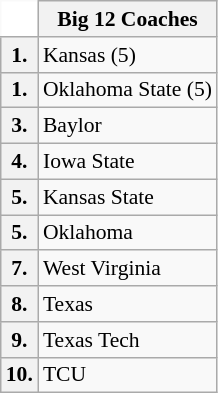<table class="wikitable" style="white-space:nowrap; font-size:90%;">
<tr>
<td ! colspan=1 style="background:white; border-top-style:hidden; border-left-style:hidden;"></td>
<th>Big 12 Coaches</th>
</tr>
<tr>
<th>1.</th>
<td>Kansas (5)</td>
</tr>
<tr>
<th>1.</th>
<td>Oklahoma State (5)</td>
</tr>
<tr>
<th>3.</th>
<td>Baylor</td>
</tr>
<tr>
<th>4.</th>
<td>Iowa State</td>
</tr>
<tr>
<th>5.</th>
<td>Kansas State</td>
</tr>
<tr>
<th>5.</th>
<td>Oklahoma</td>
</tr>
<tr>
<th>7.</th>
<td>West Virginia</td>
</tr>
<tr>
<th>8.</th>
<td>Texas</td>
</tr>
<tr>
<th>9.</th>
<td>Texas Tech</td>
</tr>
<tr>
<th>10.</th>
<td>TCU</td>
</tr>
</table>
